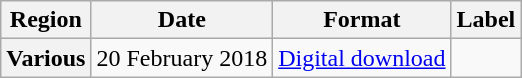<table class="wikitable plainrowheaders">
<tr>
<th scope="col">Region</th>
<th scope="col">Date</th>
<th scope="col">Format</th>
<th scope="col">Label</th>
</tr>
<tr>
<th scope="row">Various</th>
<td>20 February 2018</td>
<td><a href='#'>Digital download</a></td>
<td></td>
</tr>
</table>
